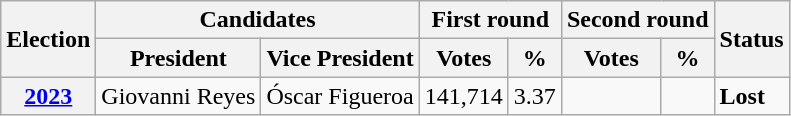<table class="wikitable" style="text-align:left;">
<tr>
<th rowspan=2>Election</th>
<th colspan=2>Candidates</th>
<th colspan=2>First round</th>
<th colspan=2>Second round</th>
<th rowspan=2>Status</th>
</tr>
<tr>
<th>President</th>
<th>Vice President</th>
<th>Votes</th>
<th>%</th>
<th>Votes</th>
<th>%</th>
</tr>
<tr>
<th><a href='#'>2023</a></th>
<td>Giovanni Reyes</td>
<td>Óscar Figueroa</td>
<td>141,714</td>
<td>3.37</td>
<td></td>
<td></td>
<td><strong>Lost</strong> </td>
</tr>
</table>
